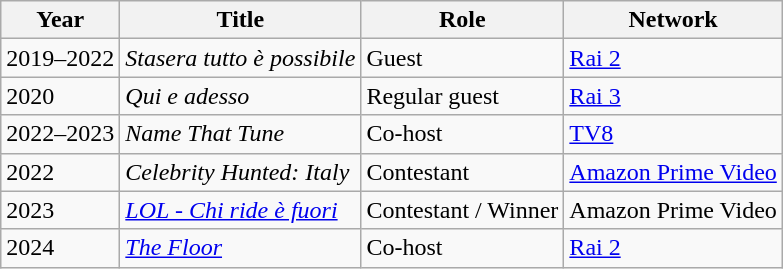<table class="wikitable sortable">
<tr>
<th>Year</th>
<th>Title</th>
<th>Role</th>
<th class="unsortable">Network</th>
</tr>
<tr>
<td>2019–2022</td>
<td><em>Stasera tutto è possibile</em></td>
<td>Guest</td>
<td><a href='#'>Rai 2</a></td>
</tr>
<tr>
<td>2020</td>
<td><em>Qui e adesso</em></td>
<td>Regular guest</td>
<td><a href='#'>Rai 3</a></td>
</tr>
<tr>
<td>2022–2023</td>
<td><em>Name That Tune</em></td>
<td>Co-host</td>
<td><a href='#'>TV8</a></td>
</tr>
<tr>
<td>2022</td>
<td><em>Celebrity Hunted: Italy</em></td>
<td>Contestant</td>
<td><a href='#'>Amazon Prime Video</a></td>
</tr>
<tr>
<td>2023</td>
<td><em><a href='#'>LOL - Chi ride è fuori</a></em></td>
<td>Contestant / Winner</td>
<td>Amazon Prime Video</td>
</tr>
<tr>
<td>2024</td>
<td><em><a href='#'>The Floor</a></em></td>
<td>Co-host</td>
<td><a href='#'>Rai 2</a></td>
</tr>
</table>
